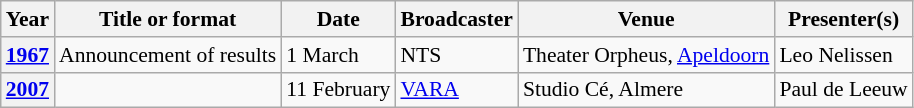<table class="wikitable sortable plainrowheaders" style="font-size:90%">
<tr>
<th scope="col">Year</th>
<th scope="col">Title or format</th>
<th scope="col">Date</th>
<th scope="col">Broadcaster</th>
<th scope="col">Venue</th>
<th scope="col">Presenter(s)</th>
</tr>
<tr>
<th scope="row"><a href='#'>1967</a></th>
<td>Announcement of results</td>
<td>1 March</td>
<td>NTS</td>
<td>Theater Orpheus, <a href='#'>Apeldoorn</a></td>
<td>Leo Nelissen</td>
</tr>
<tr>
<th scope="row"><a href='#'>2007</a></th>
<td></td>
<td>11 February</td>
<td><a href='#'>VARA</a></td>
<td>Studio Cé, Almere</td>
<td>Paul de Leeuw</td>
</tr>
</table>
